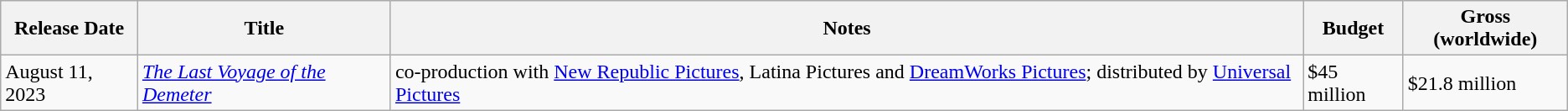<table class="wikitable sortable">
<tr>
<th>Release Date</th>
<th>Title</th>
<th>Notes</th>
<th>Budget</th>
<th>Gross (worldwide)</th>
</tr>
<tr>
<td>August 11, 2023</td>
<td><em><a href='#'>The Last Voyage of the Demeter</a></em></td>
<td>co-production with <a href='#'>New Republic Pictures</a>, Latina Pictures and <a href='#'>DreamWorks Pictures</a>; distributed by <a href='#'>Universal Pictures</a></td>
<td>$45 million</td>
<td>$21.8 million</td>
</tr>
</table>
